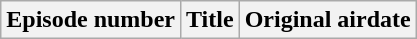<table class="wikitable plainrowheaders">
<tr>
<th>Episode number</th>
<th>Title</th>
<th>Original airdate<br></th>
</tr>
</table>
